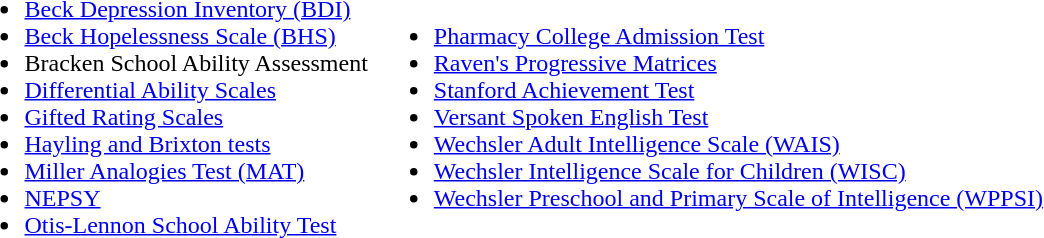<table>
<tr>
<td><br><ul><li><a href='#'>Beck Depression Inventory (BDI)</a></li><li><a href='#'>Beck Hopelessness Scale (BHS)</a></li><li>Bracken School Ability Assessment</li><li><a href='#'>Differential Ability Scales</a></li><li><a href='#'>Gifted Rating Scales</a></li><li><a href='#'>Hayling and Brixton tests</a></li><li><a href='#'>Miller Analogies Test (MAT)</a></li><li><a href='#'>NEPSY</a></li><li><a href='#'>Otis-Lennon School Ability Test</a></li></ul></td>
<td><br><ul><li><a href='#'>Pharmacy College Admission Test</a></li><li><a href='#'>Raven's Progressive Matrices</a></li><li><a href='#'>Stanford Achievement Test</a></li><li><a href='#'>Versant Spoken English Test</a></li><li><a href='#'>Wechsler Adult Intelligence Scale (WAIS)</a></li><li><a href='#'>Wechsler Intelligence Scale for Children (WISC)</a></li><li><a href='#'>Wechsler Preschool and Primary Scale of Intelligence (WPPSI)</a></li></ul></td>
</tr>
</table>
